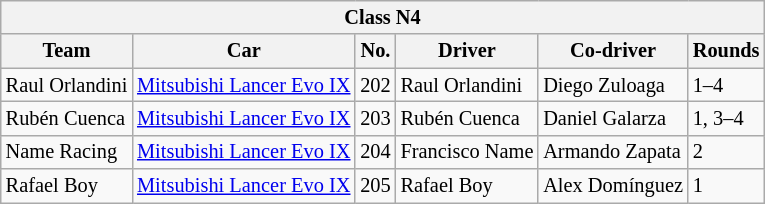<table class="wikitable" style="font-size: 85%;">
<tr>
<th colspan=6>Class N4</th>
</tr>
<tr>
<th>Team</th>
<th>Car</th>
<th>No.</th>
<th>Driver</th>
<th>Co-driver</th>
<th>Rounds</th>
</tr>
<tr>
<td> Raul Orlandini</td>
<td><a href='#'>Mitsubishi Lancer Evo IX</a></td>
<td>202</td>
<td> Raul Orlandini</td>
<td> Diego Zuloaga</td>
<td>1–4</td>
</tr>
<tr>
<td> Rubén Cuenca</td>
<td><a href='#'>Mitsubishi Lancer Evo IX</a></td>
<td>203</td>
<td> Rubén Cuenca</td>
<td> Daniel Galarza</td>
<td>1, 3–4</td>
</tr>
<tr>
<td> Name Racing</td>
<td><a href='#'>Mitsubishi Lancer Evo IX</a></td>
<td>204</td>
<td> Francisco Name</td>
<td> Armando Zapata</td>
<td>2</td>
</tr>
<tr>
<td> Rafael Boy</td>
<td><a href='#'>Mitsubishi Lancer Evo IX</a></td>
<td>205</td>
<td> Rafael Boy</td>
<td> Alex Domínguez</td>
<td>1</td>
</tr>
</table>
